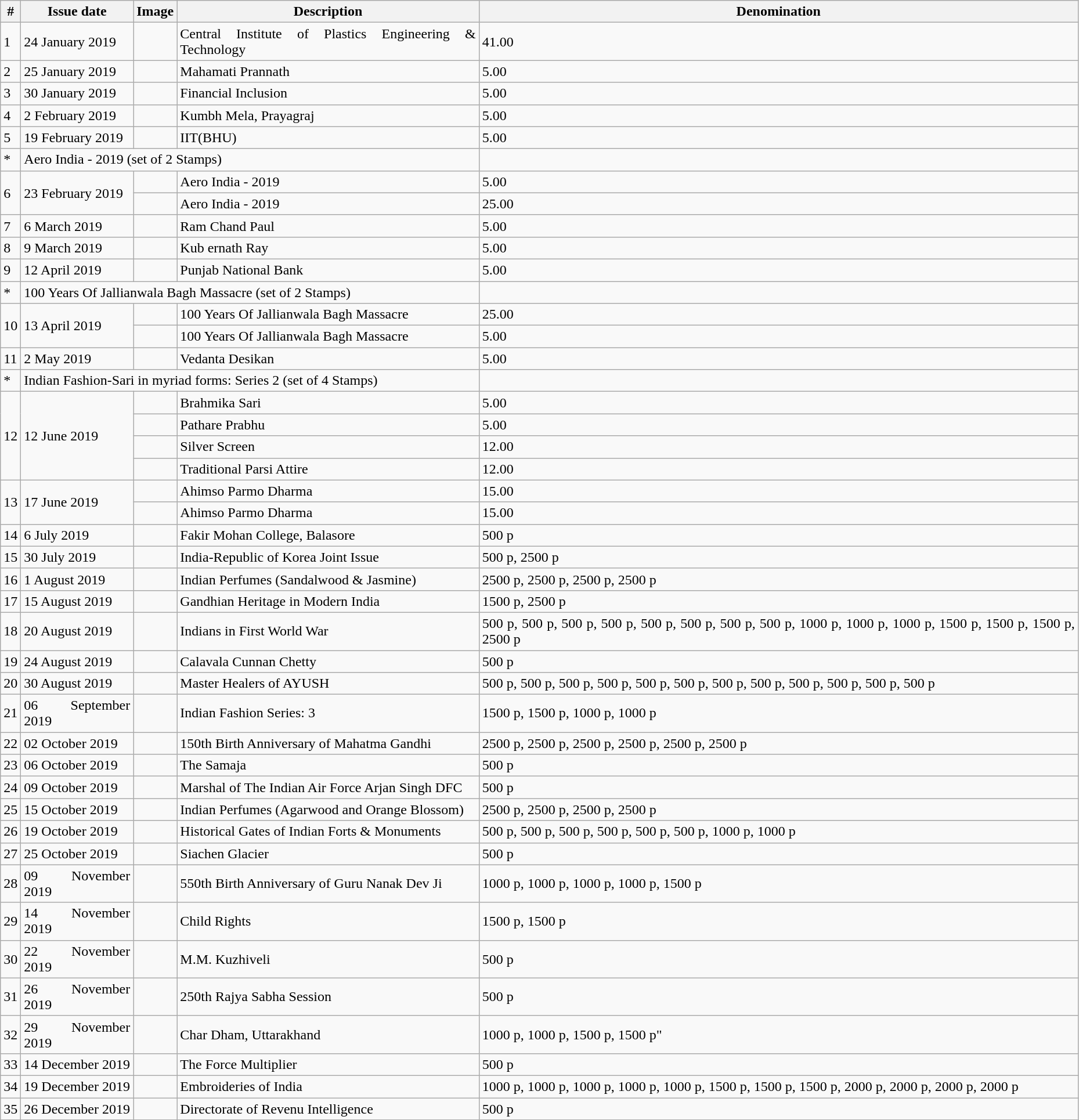<table class="wikitable" style="text-align:justify" width="98%">
<tr>
<th>#</th>
<th>Issue date</th>
<th>Image</th>
<th>Description</th>
<th>Denomination</th>
</tr>
<tr>
<td>1</td>
<td>24 January 2019</td>
<td></td>
<td>Central Institute of Plastics Engineering & Technology</td>
<td>41.00</td>
</tr>
<tr>
<td>2</td>
<td>25 January 2019</td>
<td></td>
<td>Mahamati Prannath</td>
<td>5.00</td>
</tr>
<tr>
<td>3</td>
<td>30 January 2019</td>
<td></td>
<td>Financial Inclusion</td>
<td>5.00</td>
</tr>
<tr>
<td>4</td>
<td>2 February 2019</td>
<td></td>
<td>Kumbh Mela, Prayagraj</td>
<td>5.00</td>
</tr>
<tr>
<td>5</td>
<td>19 February 2019</td>
<td></td>
<td>IIT(BHU)</td>
<td>5.00</td>
</tr>
<tr>
<td>*</td>
<td colspan="3">Aero India - 2019 (set of 2 Stamps)</td>
<td></td>
</tr>
<tr>
<td rowspan="2">6</td>
<td rowspan="2">23 February 2019</td>
<td></td>
<td>Aero India - 2019</td>
<td>5.00</td>
</tr>
<tr>
<td></td>
<td>Aero India - 2019</td>
<td>25.00</td>
</tr>
<tr>
<td>7</td>
<td>6 March 2019</td>
<td></td>
<td>Ram Chand Paul</td>
<td>5.00</td>
</tr>
<tr>
<td>8</td>
<td>9 March 2019</td>
<td></td>
<td>Kub ernath Ray</td>
<td>5.00</td>
</tr>
<tr>
<td>9</td>
<td>12 April 2019</td>
<td></td>
<td>Punjab National Bank</td>
<td>5.00</td>
</tr>
<tr>
<td>*</td>
<td colspan="3">100 Years Of Jallianwala Bagh Massacre (set of 2 Stamps)</td>
<td></td>
</tr>
<tr>
<td rowspan="2">10</td>
<td rowspan="2">13 April 2019</td>
<td></td>
<td>100 Years Of Jallianwala Bagh Massacre</td>
<td>25.00</td>
</tr>
<tr>
<td></td>
<td>100 Years Of Jallianwala Bagh Massacre</td>
<td>5.00</td>
</tr>
<tr>
<td>11</td>
<td>2 May 2019</td>
<td></td>
<td>Vedanta Desikan</td>
<td>5.00</td>
</tr>
<tr>
<td>*</td>
<td colspan="3">Indian Fashion-Sari in myriad forms: Series 2 (set of 4 Stamps)</td>
<td></td>
</tr>
<tr>
<td rowspan="4">12</td>
<td rowspan="4">12 June 2019</td>
<td></td>
<td>Brahmika Sari</td>
<td>5.00</td>
</tr>
<tr>
<td></td>
<td>Pathare Prabhu</td>
<td>5.00</td>
</tr>
<tr>
<td></td>
<td>Silver Screen</td>
<td>12.00</td>
</tr>
<tr>
<td></td>
<td>Traditional Parsi Attire</td>
<td>12.00</td>
</tr>
<tr>
<td rowspan="2">13</td>
<td rowspan="2">17 June 2019</td>
<td></td>
<td>Ahimso Parmo Dharma</td>
<td>15.00</td>
</tr>
<tr>
<td></td>
<td>Ahimso Parmo Dharma</td>
<td>15.00</td>
</tr>
<tr>
<td>14</td>
<td>6 July 2019</td>
<td></td>
<td>Fakir Mohan College, Balasore</td>
<td>500 p</td>
</tr>
<tr>
<td>15</td>
<td>30 July 2019</td>
<td></td>
<td>India-Republic of Korea Joint Issue</td>
<td>500 p, 2500 p</td>
</tr>
<tr>
<td>16</td>
<td>1 August 2019</td>
<td></td>
<td>Indian Perfumes (Sandalwood & Jasmine)</td>
<td>2500 p, 2500 p, 2500 p, 2500 p</td>
</tr>
<tr>
<td>17</td>
<td>15 August 2019</td>
<td></td>
<td>Gandhian Heritage in Modern India</td>
<td>1500 p, 2500 p</td>
</tr>
<tr>
<td>18</td>
<td>20 August 2019</td>
<td></td>
<td>Indians in First World War</td>
<td>500 p, 500 p, 500 p, 500 p, 500 p, 500 p, 500 p, 500 p, 1000 p, 1000 p, 1000 p, 1500 p, 1500 p, 1500 p, 2500 p</td>
</tr>
<tr>
<td>19</td>
<td>24 August 2019</td>
<td></td>
<td>Calavala Cunnan Chetty</td>
<td>500 p</td>
</tr>
<tr>
<td>20</td>
<td>30 August 2019</td>
<td></td>
<td>Master Healers of AYUSH</td>
<td>500 p, 500 p, 500 p, 500 p, 500 p, 500 p, 500 p, 500 p, 500 p, 500 p, 500 p, 500 p</td>
</tr>
<tr>
<td>21</td>
<td>06 September 2019</td>
<td></td>
<td>Indian Fashion Series: 3</td>
<td>1500 p, 1500 p, 1000 p, 1000 p</td>
</tr>
<tr>
<td>22</td>
<td>02 October 2019</td>
<td></td>
<td>150th Birth Anniversary of Mahatma Gandhi</td>
<td>2500 p, 2500 p, 2500 p, 2500 p, 2500 p, 2500 p</td>
</tr>
<tr>
<td>23</td>
<td>06 October 2019</td>
<td></td>
<td>The Samaja</td>
<td>500 p</td>
</tr>
<tr>
<td>24</td>
<td>09 October 2019</td>
<td></td>
<td>Marshal of The Indian Air Force Arjan Singh DFC</td>
<td>500 p</td>
</tr>
<tr>
<td>25</td>
<td>15 October 2019</td>
<td></td>
<td>Indian Perfumes (Agarwood and Orange Blossom)</td>
<td>2500 p, 2500 p, 2500 p, 2500 p</td>
</tr>
<tr>
<td>26</td>
<td>19 October 2019</td>
<td></td>
<td>Historical Gates of Indian Forts & Monuments</td>
<td>500 p, 500 p, 500 p, 500 p, 500 p, 500 p, 1000 p, 1000 p</td>
</tr>
<tr>
<td>27</td>
<td>25 October 2019</td>
<td></td>
<td>Siachen Glacier</td>
<td>500 p</td>
</tr>
<tr>
<td>28</td>
<td>09 November 2019</td>
<td></td>
<td>550th Birth Anniversary of Guru Nanak Dev Ji</td>
<td>1000 p, 1000 p, 1000 p, 1000 p, 1500 p</td>
</tr>
<tr>
<td>29</td>
<td>14 November 2019</td>
<td></td>
<td>Child Rights</td>
<td>1500 p, 1500 p</td>
</tr>
<tr>
<td>30</td>
<td>22 November 2019</td>
<td></td>
<td>M.M. Kuzhiveli</td>
<td>500 p</td>
</tr>
<tr>
<td>31</td>
<td>26 November 2019</td>
<td></td>
<td>250th Rajya Sabha Session</td>
<td>500 p</td>
</tr>
<tr>
<td>32</td>
<td>29 November 2019</td>
<td></td>
<td>Char Dham, Uttarakhand</td>
<td>1000 p, 1000 p, 1500 p, 1500 p"</td>
</tr>
<tr>
<td>33</td>
<td>14 December 2019</td>
<td></td>
<td>The Force Multiplier</td>
<td>500 p</td>
</tr>
<tr>
<td>34</td>
<td>19 December 2019</td>
<td></td>
<td>Embroideries of India</td>
<td>1000 p, 1000 p, 1000 p, 1000 p, 1000 p, 1500 p, 1500 p, 1500 p, 2000 p, 2000 p, 2000 p, 2000 p</td>
</tr>
<tr>
<td>35</td>
<td>26 December 2019</td>
<td></td>
<td>Directorate of Revenu Intelligence</td>
<td>500 p</td>
</tr>
</table>
